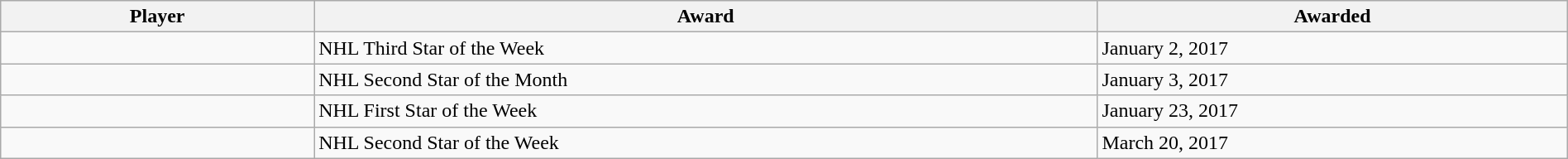<table class="wikitable sortable" style="width:100%;">
<tr>
<th style="width:20%;">Player</th>
<th style="width:50%;">Award</th>
<th style="width:30%;" data-sort-type="date">Awarded</th>
</tr>
<tr>
<td></td>
<td>NHL Third Star of the Week</td>
<td>January 2, 2017</td>
</tr>
<tr>
<td></td>
<td>NHL Second Star of the Month</td>
<td>January 3, 2017</td>
</tr>
<tr>
<td></td>
<td>NHL First Star of the Week</td>
<td>January 23, 2017</td>
</tr>
<tr>
<td></td>
<td>NHL Second Star of the Week</td>
<td>March 20, 2017</td>
</tr>
</table>
